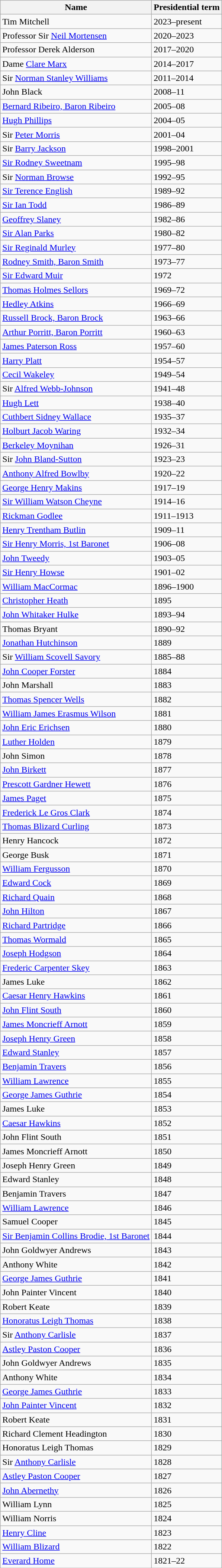<table class="wikitable">
<tr>
<th>Name</th>
<th>Presidential term</th>
</tr>
<tr>
<td>Tim Mitchell</td>
<td>2023–present</td>
</tr>
<tr>
<td>Professor Sir <a href='#'>Neil Mortensen</a></td>
<td>2020–2023 </td>
</tr>
<tr>
<td>Professor Derek Alderson</td>
<td>2017–2020 </td>
</tr>
<tr>
<td>Dame <a href='#'>Clare Marx</a></td>
<td>2014–2017 </td>
</tr>
<tr>
<td>Sir <a href='#'>Norman Stanley Williams</a></td>
<td>2011–2014</td>
</tr>
<tr>
<td>John Black</td>
<td>2008–11</td>
</tr>
<tr>
<td><a href='#'>Bernard Ribeiro, Baron Ribeiro</a></td>
<td>2005–08</td>
</tr>
<tr>
<td><a href='#'>Hugh Phillips</a></td>
<td>2004–05</td>
</tr>
<tr>
<td>Sir <a href='#'>Peter Morris</a></td>
<td>2001–04</td>
</tr>
<tr>
<td>Sir <a href='#'>Barry Jackson</a></td>
<td>1998–2001 </td>
</tr>
<tr>
<td><a href='#'>Sir Rodney Sweetnam</a></td>
<td>1995–98</td>
</tr>
<tr>
<td>Sir <a href='#'>Norman Browse</a></td>
<td>1992–95 </td>
</tr>
<tr>
<td><a href='#'>Sir Terence English</a></td>
<td>1989–92</td>
</tr>
<tr>
<td><a href='#'>Sir Ian Todd</a></td>
<td>1986–89</td>
</tr>
<tr>
<td><a href='#'>Geoffrey Slaney</a></td>
<td>1982–86</td>
</tr>
<tr>
<td><a href='#'>Sir Alan Parks</a></td>
<td>1980–82</td>
</tr>
<tr>
<td><a href='#'>Sir Reginald Murley</a></td>
<td>1977–80</td>
</tr>
<tr>
<td><a href='#'>Rodney Smith, Baron Smith</a></td>
<td>1973–77</td>
</tr>
<tr>
<td><a href='#'>Sir Edward Muir</a></td>
<td>1972</td>
</tr>
<tr>
<td><a href='#'>Thomas Holmes Sellors</a></td>
<td>1969–72</td>
</tr>
<tr>
<td><a href='#'>Hedley Atkins</a></td>
<td>1966–69</td>
</tr>
<tr>
<td><a href='#'>Russell Brock, Baron Brock</a></td>
<td>1963–66</td>
</tr>
<tr>
<td><a href='#'>Arthur Porritt, Baron Porritt</a></td>
<td>1960–63</td>
</tr>
<tr>
<td><a href='#'>James Paterson Ross</a></td>
<td>1957–60</td>
</tr>
<tr>
<td><a href='#'>Harry Platt</a></td>
<td>1954–57</td>
</tr>
<tr>
<td><a href='#'>Cecil Wakeley</a></td>
<td>1949–54</td>
</tr>
<tr>
<td>Sir <a href='#'>Alfred Webb-Johnson</a></td>
<td>1941–48</td>
</tr>
<tr>
<td><a href='#'>Hugh Lett</a></td>
<td>1938–40</td>
</tr>
<tr>
<td><a href='#'>Cuthbert Sidney Wallace</a></td>
<td>1935–37</td>
</tr>
<tr>
<td><a href='#'>Holburt Jacob Waring</a></td>
<td>1932–34</td>
</tr>
<tr>
<td><a href='#'>Berkeley Moynihan</a></td>
<td>1926–31</td>
</tr>
<tr>
<td>Sir <a href='#'>John Bland-Sutton</a></td>
<td>1923–23</td>
</tr>
<tr>
<td><a href='#'>Anthony Alfred Bowlby</a></td>
<td>1920–22</td>
</tr>
<tr>
<td><a href='#'>George Henry Makins</a></td>
<td>1917–19</td>
</tr>
<tr>
<td><a href='#'>Sir William Watson Cheyne</a></td>
<td>1914–16</td>
</tr>
<tr>
<td><a href='#'>Rickman Godlee</a></td>
<td>1911–1913</td>
</tr>
<tr>
<td><a href='#'>Henry Trentham Butlin</a></td>
<td>1909–11</td>
</tr>
<tr>
<td><a href='#'>Sir Henry Morris, 1st Baronet</a></td>
<td>1906–08</td>
</tr>
<tr>
<td><a href='#'>John Tweedy</a></td>
<td>1903–05</td>
</tr>
<tr>
<td><a href='#'>Sir Henry Howse</a></td>
<td>1901–02</td>
</tr>
<tr>
<td><a href='#'>William MacCormac</a></td>
<td>1896–1900</td>
</tr>
<tr>
<td><a href='#'>Christopher Heath</a></td>
<td>1895</td>
</tr>
<tr>
<td><a href='#'>John Whitaker Hulke</a></td>
<td>1893–94</td>
</tr>
<tr>
<td>Thomas Bryant</td>
<td>1890–92</td>
</tr>
<tr>
<td><a href='#'>Jonathan Hutchinson</a></td>
<td>1889</td>
</tr>
<tr>
<td>Sir <a href='#'>William Scovell Savory</a></td>
<td>1885–88</td>
</tr>
<tr>
<td><a href='#'>John Cooper Forster</a></td>
<td>1884</td>
</tr>
<tr>
<td>John Marshall</td>
<td>1883</td>
</tr>
<tr>
<td><a href='#'>Thomas Spencer Wells</a></td>
<td>1882</td>
</tr>
<tr>
<td><a href='#'>William James Erasmus Wilson</a></td>
<td>1881</td>
</tr>
<tr>
<td><a href='#'>John Eric Erichsen</a></td>
<td>1880</td>
</tr>
<tr>
<td><a href='#'>Luther Holden</a></td>
<td>1879</td>
</tr>
<tr>
<td>John Simon</td>
<td>1878</td>
</tr>
<tr>
<td><a href='#'>John Birkett</a></td>
<td>1877</td>
</tr>
<tr>
<td><a href='#'>Prescott Gardner Hewett</a></td>
<td>1876</td>
</tr>
<tr>
<td><a href='#'>James Paget</a></td>
<td>1875</td>
</tr>
<tr>
<td><a href='#'>Frederick Le Gros Clark</a></td>
<td>1874</td>
</tr>
<tr>
<td><a href='#'>Thomas Blizard Curling</a></td>
<td>1873</td>
</tr>
<tr>
<td>Henry Hancock</td>
<td>1872</td>
</tr>
<tr>
<td>George Busk</td>
<td>1871</td>
</tr>
<tr>
<td><a href='#'>William Fergusson</a></td>
<td>1870</td>
</tr>
<tr>
<td><a href='#'>Edward Cock</a></td>
<td>1869</td>
</tr>
<tr>
<td><a href='#'>Richard Quain</a></td>
<td>1868</td>
</tr>
<tr>
<td><a href='#'>John Hilton</a></td>
<td>1867</td>
</tr>
<tr>
<td><a href='#'>Richard Partridge</a></td>
<td>1866</td>
</tr>
<tr>
<td><a href='#'>Thomas Wormald</a></td>
<td>1865</td>
</tr>
<tr>
<td><a href='#'>Joseph Hodgson</a></td>
<td>1864</td>
</tr>
<tr>
<td><a href='#'>Frederic Carpenter Skey</a></td>
<td>1863</td>
</tr>
<tr>
<td>James Luke</td>
<td>1862</td>
</tr>
<tr>
<td><a href='#'>Caesar Henry Hawkins</a></td>
<td>1861</td>
</tr>
<tr>
<td><a href='#'>John Flint South</a></td>
<td>1860</td>
</tr>
<tr>
<td><a href='#'>James Moncrieff Arnott</a></td>
<td>1859</td>
</tr>
<tr>
<td><a href='#'>Joseph Henry Green</a></td>
<td>1858</td>
</tr>
<tr>
<td><a href='#'>Edward Stanley</a></td>
<td>1857</td>
</tr>
<tr>
<td><a href='#'>Benjamin Travers</a></td>
<td>1856</td>
</tr>
<tr>
<td><a href='#'>William Lawrence</a></td>
<td>1855</td>
</tr>
<tr>
<td><a href='#'>George James Guthrie</a></td>
<td>1854</td>
</tr>
<tr>
<td>James Luke</td>
<td>1853</td>
</tr>
<tr>
<td><a href='#'>Caesar Hawkins</a></td>
<td>1852</td>
</tr>
<tr>
<td>John Flint South</td>
<td>1851</td>
</tr>
<tr>
<td>James Moncrieff Arnott</td>
<td>1850</td>
</tr>
<tr>
<td>Joseph Henry Green</td>
<td>1849</td>
</tr>
<tr>
<td>Edward Stanley</td>
<td>1848</td>
</tr>
<tr>
<td>Benjamin Travers</td>
<td>1847</td>
</tr>
<tr>
<td><a href='#'>William Lawrence</a></td>
<td>1846</td>
</tr>
<tr>
<td>Samuel Cooper</td>
<td>1845</td>
</tr>
<tr>
<td><a href='#'>Sir Benjamin Collins Brodie, 1st Baronet</a></td>
<td>1844</td>
</tr>
<tr>
<td>John Goldwyer Andrews</td>
<td>1843</td>
</tr>
<tr>
<td>Anthony White</td>
<td>1842</td>
</tr>
<tr>
<td><a href='#'>George James Guthrie</a></td>
<td>1841</td>
</tr>
<tr>
<td>John Painter Vincent</td>
<td>1840</td>
</tr>
<tr>
<td>Robert Keate</td>
<td>1839</td>
</tr>
<tr>
<td><a href='#'>Honoratus Leigh Thomas</a></td>
<td>1838</td>
</tr>
<tr>
<td>Sir <a href='#'>Anthony Carlisle</a></td>
<td>1837</td>
</tr>
<tr>
<td><a href='#'>Astley Paston Cooper</a></td>
<td>1836</td>
</tr>
<tr>
<td>John Goldwyer Andrews</td>
<td>1835</td>
</tr>
<tr>
<td>Anthony White</td>
<td>1834</td>
</tr>
<tr>
<td><a href='#'>George James Guthrie</a></td>
<td>1833</td>
</tr>
<tr>
<td><a href='#'>John Painter Vincent</a></td>
<td>1832</td>
</tr>
<tr>
<td>Robert Keate</td>
<td>1831</td>
</tr>
<tr>
<td>Richard Clement Headington</td>
<td>1830</td>
</tr>
<tr>
<td>Honoratus Leigh Thomas</td>
<td>1829</td>
</tr>
<tr>
<td>Sir <a href='#'>Anthony Carlisle</a></td>
<td>1828</td>
</tr>
<tr>
<td><a href='#'>Astley Paston Cooper</a></td>
<td>1827</td>
</tr>
<tr>
<td><a href='#'>John Abernethy</a></td>
<td>1826</td>
</tr>
<tr>
<td>William Lynn</td>
<td>1825</td>
</tr>
<tr>
<td>William Norris</td>
<td>1824</td>
</tr>
<tr>
<td><a href='#'>Henry Cline</a></td>
<td>1823</td>
</tr>
<tr>
<td><a href='#'>William Blizard</a></td>
<td>1822</td>
</tr>
<tr>
<td><a href='#'>Everard Home</a></td>
<td>1821–22</td>
</tr>
<tr>
</tr>
</table>
